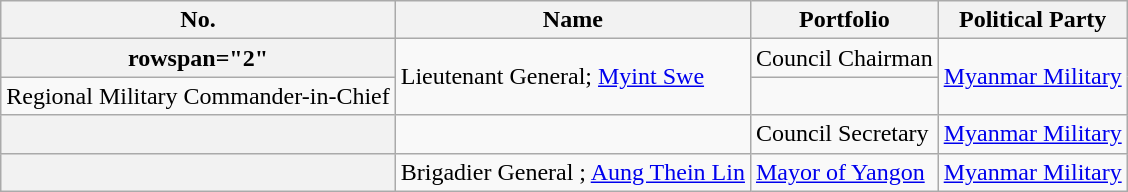<table class="wikitable">
<tr>
<th>No.</th>
<th>Name</th>
<th>Portfolio</th>
<th>Political Party</th>
</tr>
<tr>
<th>rowspan="2"  </th>
<td rowspan="2">Lieutenant General; <a href='#'>Myint Swe</a></td>
<td>Council Chairman</td>
<td rowspan="2"><a href='#'>Myanmar Military</a></td>
</tr>
<tr>
<td>Regional Military Commander-in-Chief</td>
</tr>
<tr>
<th> </th>
<td></td>
<td>Council Secretary</td>
<td><a href='#'>Myanmar Military</a></td>
</tr>
<tr>
<th> </th>
<td>Brigadier General ; <a href='#'>Aung Thein Lin</a></td>
<td><a href='#'>Mayor of Yangon</a></td>
<td><a href='#'>Myanmar Military</a></td>
</tr>
</table>
